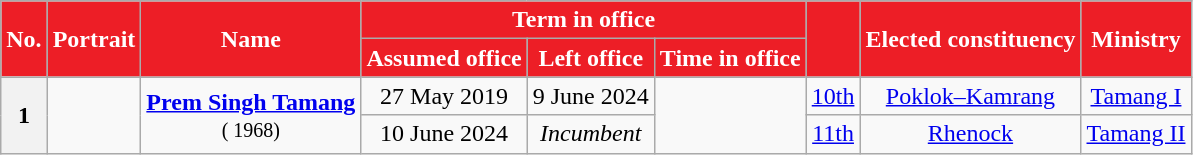<table class="wikitable sortable" style="text-align:center;">
<tr>
<th rowspan=2 style="background-color:#ED1E26;color:white">No.</th>
<th rowspan=2 style="background-color:#ED1E26;color:white">Portrait</th>
<th rowspan=2 style="background-color:#ED1E26;color:white">Name<br></th>
<th colspan=3 style="background-color:#ED1E26;color:white">Term in office</th>
<th rowspan=2 style="background-color:#ED1E26;color:white"><a href='#'></a><br></th>
<th rowspan=2 style="background-color:#ED1E26;color:white">Elected constituency</th>
<th rowspan=2 style="background-color:#ED1E26;color:white">Ministry</th>
</tr>
<tr>
<th style="background-color:#ED1E26;color:white">Assumed office</th>
<th style="background-color:#ED1E26;color:white">Left office</th>
<th style="background-color:#ED1E26;color:white">Time in office</th>
</tr>
<tr>
<th rowspan=2>1</th>
<td rowspan=2></td>
<td rowspan=2><strong><a href='#'>Prem Singh Tamang</a></strong><br><small>( 1968)</small></td>
<td>27 May 2019</td>
<td>9 June 2024</td>
<td rowspan=2></td>
<td><a href='#'>10th</a><br></td>
<td><a href='#'>Poklok–Kamrang</a></td>
<td><a href='#'>Tamang I</a></td>
</tr>
<tr>
<td>10 June 2024</td>
<td><em>Incumbent</em></td>
<td><a href='#'>11th</a><br></td>
<td><a href='#'>Rhenock</a></td>
<td><a href='#'>Tamang II</a></td>
</tr>
</table>
